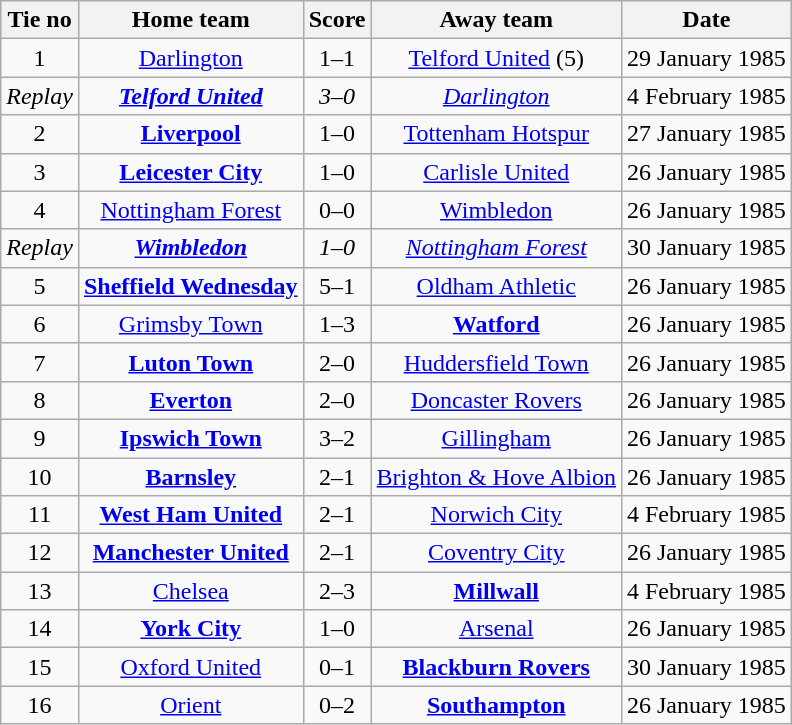<table class="wikitable" style="text-align: center">
<tr>
<th>Tie no</th>
<th>Home team</th>
<th>Score</th>
<th>Away team</th>
<th>Date</th>
</tr>
<tr>
<td>1</td>
<td><a href='#'>Darlington</a></td>
<td>1–1</td>
<td><a href='#'>Telford United</a> (5)</td>
<td>29 January 1985</td>
</tr>
<tr>
<td><em>Replay</em></td>
<td><strong><em><a href='#'>Telford United</a></em></strong></td>
<td><em>3–0</em></td>
<td><em><a href='#'>Darlington</a></em></td>
<td>4 February 1985</td>
</tr>
<tr>
<td>2</td>
<td><strong><a href='#'>Liverpool</a></strong></td>
<td>1–0</td>
<td><a href='#'>Tottenham Hotspur</a></td>
<td>27 January 1985</td>
</tr>
<tr>
<td>3</td>
<td><strong><a href='#'>Leicester City</a></strong></td>
<td>1–0</td>
<td><a href='#'>Carlisle United</a></td>
<td>26 January 1985</td>
</tr>
<tr>
<td>4</td>
<td><a href='#'>Nottingham Forest</a></td>
<td>0–0</td>
<td><a href='#'>Wimbledon</a></td>
<td>26 January 1985</td>
</tr>
<tr>
<td><em>Replay</em></td>
<td><strong><em><a href='#'>Wimbledon</a></em></strong></td>
<td><em>1–0</em></td>
<td><em><a href='#'>Nottingham Forest</a></em></td>
<td>30 January 1985</td>
</tr>
<tr>
<td>5</td>
<td><strong><a href='#'>Sheffield Wednesday</a></strong></td>
<td>5–1</td>
<td><a href='#'>Oldham Athletic</a></td>
<td>26 January 1985</td>
</tr>
<tr>
<td>6</td>
<td><a href='#'>Grimsby Town</a></td>
<td>1–3</td>
<td><strong><a href='#'>Watford</a></strong></td>
<td>26 January 1985</td>
</tr>
<tr>
<td>7</td>
<td><strong><a href='#'>Luton Town</a></strong></td>
<td>2–0</td>
<td><a href='#'>Huddersfield Town</a></td>
<td>26 January 1985</td>
</tr>
<tr>
<td>8</td>
<td><strong><a href='#'>Everton</a></strong></td>
<td>2–0</td>
<td><a href='#'>Doncaster Rovers</a></td>
<td>26 January 1985</td>
</tr>
<tr>
<td>9</td>
<td><strong><a href='#'>Ipswich Town</a></strong></td>
<td>3–2</td>
<td><a href='#'>Gillingham</a></td>
<td>26 January 1985</td>
</tr>
<tr>
<td>10</td>
<td><strong><a href='#'>Barnsley</a></strong></td>
<td>2–1</td>
<td><a href='#'>Brighton & Hove Albion</a></td>
<td>26 January 1985</td>
</tr>
<tr>
<td>11</td>
<td><strong><a href='#'>West Ham United</a></strong></td>
<td>2–1</td>
<td><a href='#'>Norwich City</a></td>
<td>4 February 1985</td>
</tr>
<tr>
<td>12</td>
<td><strong><a href='#'>Manchester United</a></strong></td>
<td>2–1</td>
<td><a href='#'>Coventry City</a></td>
<td>26 January 1985</td>
</tr>
<tr>
<td>13</td>
<td><a href='#'>Chelsea</a></td>
<td>2–3</td>
<td><strong><a href='#'>Millwall</a></strong></td>
<td>4 February 1985</td>
</tr>
<tr>
<td>14</td>
<td><strong><a href='#'>York City</a></strong></td>
<td>1–0</td>
<td><a href='#'>Arsenal</a></td>
<td>26 January 1985</td>
</tr>
<tr>
<td>15</td>
<td><a href='#'>Oxford United</a></td>
<td>0–1</td>
<td><strong><a href='#'>Blackburn Rovers</a></strong></td>
<td>30 January 1985</td>
</tr>
<tr>
<td>16</td>
<td><a href='#'>Orient</a></td>
<td>0–2</td>
<td><strong><a href='#'>Southampton</a></strong></td>
<td>26 January 1985</td>
</tr>
</table>
